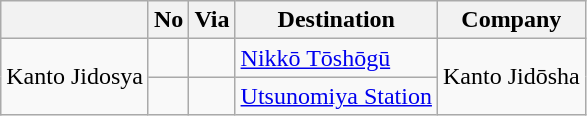<table class="wikitable">
<tr>
<th></th>
<th>No</th>
<th>Via</th>
<th>Destination</th>
<th>Company</th>
</tr>
<tr>
<td rowspan="2">Kanto Jidosya</td>
<td></td>
<td></td>
<td><a href='#'>Nikkō Tōshōgū</a></td>
<td rowspan="2">Kanto Jidōsha</td>
</tr>
<tr>
<td></td>
<td></td>
<td><a href='#'>Utsunomiya Station</a></td>
</tr>
</table>
